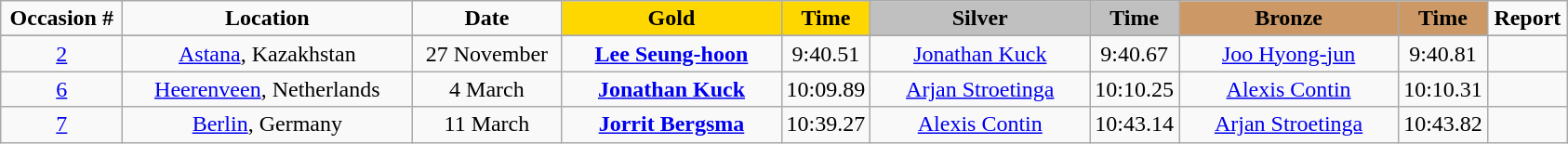<table class="wikitable">
<tr>
<td width="80" align="center"><strong>Occasion #</strong></td>
<td width="200" align="center"><strong>Location</strong></td>
<td width="100" align="center"><strong>Date</strong></td>
<td width="150" bgcolor="gold" align="center"><strong>Gold</strong></td>
<td width="50" bgcolor="gold" align="center"><strong>Time</strong></td>
<td width="150" bgcolor="silver" align="center"><strong>Silver</strong></td>
<td width="50" bgcolor="silver" align="center"><strong>Time</strong></td>
<td width="150" bgcolor="#CC9966" align="center"><strong>Bronze</strong></td>
<td width="50" bgcolor="#CC9966" align="center"><strong>Time</strong></td>
<td width="50" align="center"><strong>Report</strong></td>
</tr>
<tr bgcolor="#cccccc">
</tr>
<tr>
<td align="center"><a href='#'>2</a></td>
<td align="center"><a href='#'>Astana</a>, Kazakhstan</td>
<td align="center">27 November</td>
<td align="center"><strong><a href='#'>Lee Seung-hoon</a></strong><br><small></small></td>
<td align="center">9:40.51</td>
<td align="center"><a href='#'>Jonathan Kuck</a><br><small></small></td>
<td align="center">9:40.67</td>
<td align="center"><a href='#'>Joo Hyong-jun</a><br><small></small></td>
<td align="center">9:40.81</td>
<td align="center"></td>
</tr>
<tr>
<td align="center"><a href='#'>6</a></td>
<td align="center"><a href='#'>Heerenveen</a>, Netherlands</td>
<td align="center">4 March</td>
<td align="center"><strong><a href='#'>Jonathan Kuck</a></strong><br><small></small></td>
<td align="center">10:09.89</td>
<td align="center"><a href='#'>Arjan Stroetinga</a><br><small></small></td>
<td align="center">10:10.25</td>
<td align="center"><a href='#'>Alexis Contin</a><br><small></small></td>
<td align="center">10:10.31</td>
<td align="center"></td>
</tr>
<tr>
<td align="center"><a href='#'>7</a></td>
<td align="center"><a href='#'>Berlin</a>, Germany</td>
<td align="center">11 March</td>
<td align="center"><strong><a href='#'>Jorrit Bergsma</a></strong><br><small></small></td>
<td align="center">10:39.27</td>
<td align="center"><a href='#'>Alexis Contin</a><br><small></small></td>
<td align="center">10:43.14</td>
<td align="center"><a href='#'>Arjan Stroetinga</a><br><small></small></td>
<td align="center">10:43.82</td>
<td align="center"></td>
</tr>
</table>
